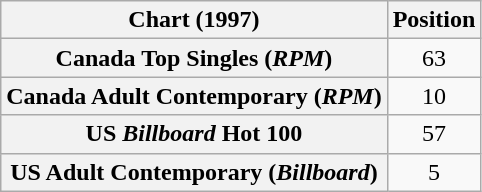<table class="wikitable sortable plainrowheaders" style="text-align:center">
<tr>
<th>Chart (1997)</th>
<th>Position</th>
</tr>
<tr>
<th scope="row">Canada Top Singles (<em>RPM</em>)</th>
<td>63</td>
</tr>
<tr>
<th scope="row">Canada Adult Contemporary (<em>RPM</em>)</th>
<td>10</td>
</tr>
<tr>
<th scope="row">US <em>Billboard</em> Hot 100</th>
<td>57</td>
</tr>
<tr>
<th scope="row">US Adult Contemporary (<em>Billboard</em>)</th>
<td>5</td>
</tr>
</table>
